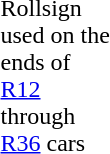<table width="80">
<tr>
<td></td>
</tr>
<tr>
<td><div>Rollsign used on the ends of <a href='#'>R12</a> through <a href='#'>R36</a> cars</div></td>
</tr>
</table>
